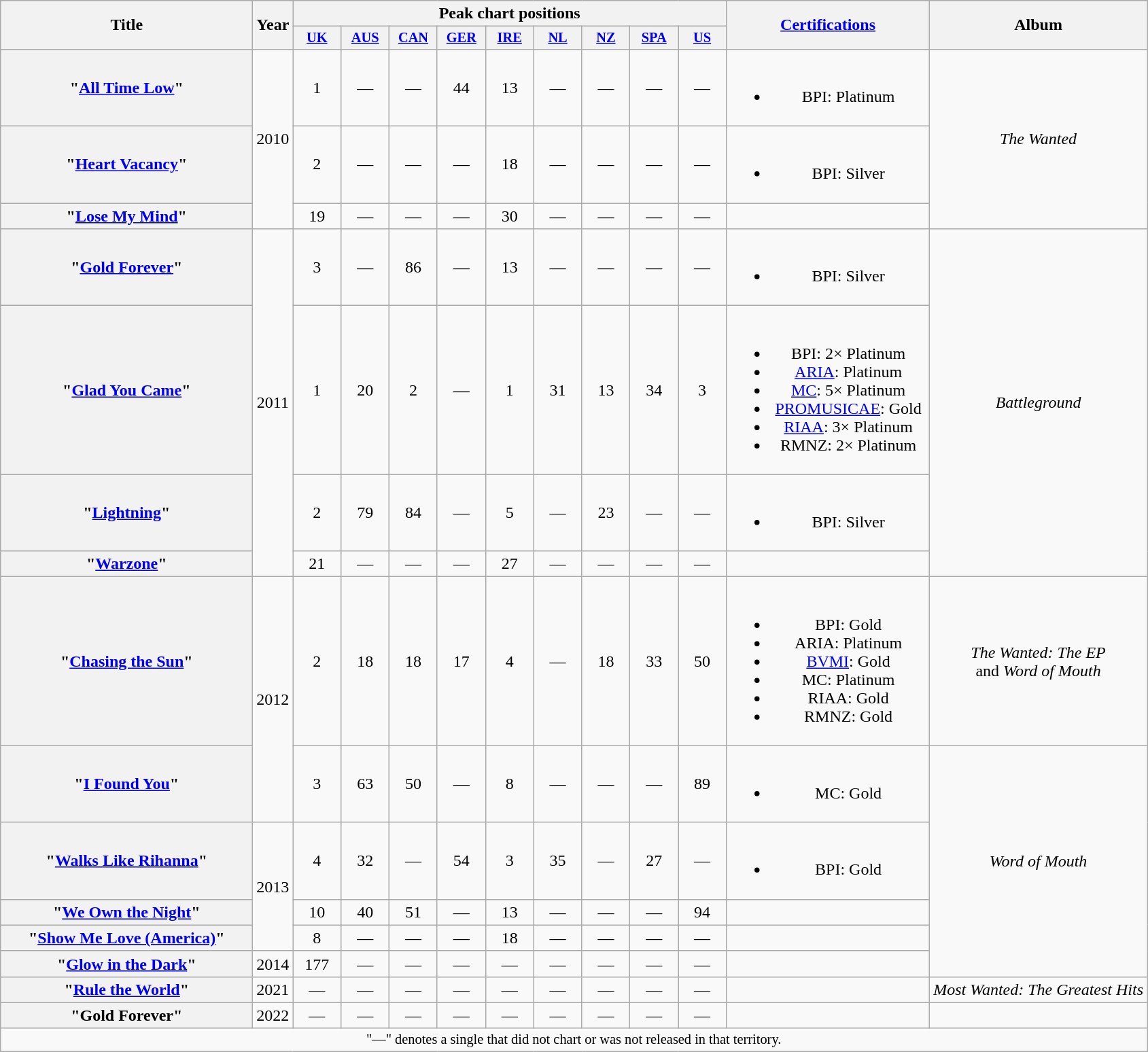<table class="wikitable plainrowheaders" style="text-align:center;">
<tr>
<th scope="col" rowspan="2" style="width:15em;">Title</th>
<th scope="col" rowspan="2">Year</th>
<th scope="col" colspan="9">Peak chart positions</th>
<th scope="col" rowspan="2" style="width:12em;"><a href='#'>Certifications</a></th>
<th scope="col" rowspan="2">Album</th>
</tr>
<tr>
<th scope="col" style="width:3em;font-size:85%;"><a href='#'>UK</a><br></th>
<th scope="col" style="width:3em;font-size:85%;"><a href='#'>AUS</a><br></th>
<th scope="col" style="width:3em;font-size:85%;"><a href='#'>CAN</a><br></th>
<th scope="col" style="width:3em;font-size:85%;"><a href='#'>GER</a><br></th>
<th scope="col" style="width:3em;font-size:85%;"><a href='#'>IRE</a><br></th>
<th scope="col" style="width:3em;font-size:85%;"><a href='#'>NL</a><br></th>
<th scope="col" style="width:3em;font-size:85%;"><a href='#'>NZ</a><br></th>
<th scope="col" style="width:3em;font-size:85%;"><a href='#'>SPA</a><br></th>
<th scope="col" style="width:3em;font-size:85%;"><a href='#'>US</a><br></th>
</tr>
<tr>
<th scope="row">"<a href='#'>All Time Low</a>"</th>
<td rowspan="3">2010</td>
<td>1</td>
<td>—</td>
<td>—</td>
<td>44</td>
<td>13</td>
<td>—</td>
<td>—</td>
<td>—</td>
<td>—</td>
<td><br><ul><li>BPI: Platinum</li></ul></td>
<td rowspan="3"><em>The Wanted</em></td>
</tr>
<tr>
<th scope="row">"<a href='#'>Heart Vacancy</a>"</th>
<td>2</td>
<td>—</td>
<td>—</td>
<td>—</td>
<td>18</td>
<td>—</td>
<td>—</td>
<td>—</td>
<td>—</td>
<td><br><ul><li>BPI: Silver</li></ul></td>
</tr>
<tr>
<th scope="row">"<a href='#'>Lose My Mind</a>"</th>
<td>19</td>
<td>—</td>
<td>—</td>
<td>—</td>
<td>30</td>
<td>—</td>
<td>—</td>
<td>—</td>
<td>—</td>
<td></td>
</tr>
<tr>
<th scope="row">"<a href='#'>Gold Forever</a>"</th>
<td rowspan="4">2011</td>
<td>3</td>
<td>—</td>
<td>86</td>
<td>—</td>
<td>13</td>
<td>—</td>
<td>—</td>
<td>—</td>
<td>—</td>
<td><br><ul><li>BPI: Silver</li></ul></td>
<td rowspan="4"><em>Battleground</em></td>
</tr>
<tr>
<th scope="row">"<a href='#'>Glad You Came</a>"</th>
<td>1</td>
<td>20</td>
<td>2</td>
<td>—</td>
<td>1</td>
<td>31</td>
<td>13</td>
<td>34</td>
<td>3</td>
<td><br><ul><li>BPI: 2× Platinum</li><li><a href='#'>ARIA</a>: Platinum</li><li><a href='#'>MC</a>: 5× Platinum</li><li><a href='#'>PROMUSICAE</a>: Gold</li><li><a href='#'>RIAA</a>: 3× Platinum</li><li>RMNZ: 2× Platinum</li></ul></td>
</tr>
<tr>
<th scope="row">"<a href='#'>Lightning</a>"</th>
<td>2</td>
<td>79</td>
<td>84</td>
<td>—</td>
<td>5</td>
<td>—</td>
<td>23</td>
<td>—</td>
<td>—</td>
<td><br><ul><li>BPI: Silver</li></ul></td>
</tr>
<tr>
<th scope="row">"<a href='#'>Warzone</a>"</th>
<td>21</td>
<td>—</td>
<td>—</td>
<td>—</td>
<td>27</td>
<td>—</td>
<td>—</td>
<td>—</td>
<td>—</td>
<td></td>
</tr>
<tr>
<th scope="row">"<a href='#'>Chasing the Sun</a>"</th>
<td rowspan="2">2012</td>
<td>2</td>
<td>18</td>
<td>18</td>
<td>17</td>
<td>4</td>
<td>—</td>
<td>18</td>
<td>33</td>
<td>50</td>
<td><br><ul><li>BPI: Gold</li><li>ARIA: Platinum</li><li><a href='#'>BVMI</a>: Gold</li><li>MC: Platinum</li><li>RIAA: Gold</li><li>RMNZ: Gold</li></ul></td>
<td><em>The Wanted: The EP</em><br>and <em>Word of Mouth</em></td>
</tr>
<tr>
<th scope="row">"<a href='#'>I Found You</a>"</th>
<td>3</td>
<td>63</td>
<td>50</td>
<td>—</td>
<td>8</td>
<td>—</td>
<td>—</td>
<td>—</td>
<td>89</td>
<td><br><ul><li>MC: Gold</li></ul></td>
<td rowspan="5"><em>Word of Mouth</em></td>
</tr>
<tr>
<th scope="row">"<a href='#'>Walks Like Rihanna</a>"</th>
<td rowspan="3">2013</td>
<td>4</td>
<td>32</td>
<td>—</td>
<td>54</td>
<td>3</td>
<td>35</td>
<td>—</td>
<td>27</td>
<td>—</td>
<td><br><ul><li>BPI: Gold</li></ul></td>
</tr>
<tr>
<th scope="row">"<a href='#'>We Own the Night</a>"</th>
<td>10</td>
<td>40</td>
<td>51</td>
<td>—</td>
<td>13</td>
<td>—</td>
<td>—</td>
<td>—</td>
<td>94</td>
<td></td>
</tr>
<tr>
<th scope="row">"<a href='#'>Show Me Love (America)</a>"</th>
<td>8</td>
<td>—</td>
<td>—</td>
<td>—</td>
<td>18</td>
<td>—</td>
<td>—</td>
<td>—</td>
<td>—</td>
<td></td>
</tr>
<tr>
<th scope="row">"<a href='#'>Glow in the Dark</a>"</th>
<td>2014</td>
<td>177</td>
<td>—</td>
<td>—</td>
<td>—</td>
<td>—</td>
<td>—</td>
<td>—</td>
<td>—</td>
<td>—</td>
<td></td>
</tr>
<tr>
<th scope="row">"<a href='#'>Rule the World</a>"</th>
<td>2021</td>
<td>—</td>
<td>—</td>
<td>—</td>
<td>—</td>
<td>—</td>
<td>—</td>
<td>—</td>
<td>—</td>
<td>—</td>
<td></td>
<td><em>Most Wanted: The Greatest Hits</em></td>
</tr>
<tr>
<th scope="row">"Gold Forever" </th>
<td>2022</td>
<td>—</td>
<td>—</td>
<td>—</td>
<td>—</td>
<td>—</td>
<td>—</td>
<td>—</td>
<td>—</td>
<td>—</td>
<td></td>
<td></td>
</tr>
<tr>
<td colspan="14" style="font-size:85%">"—" denotes a single that did not chart or was not released in that territory.</td>
</tr>
</table>
